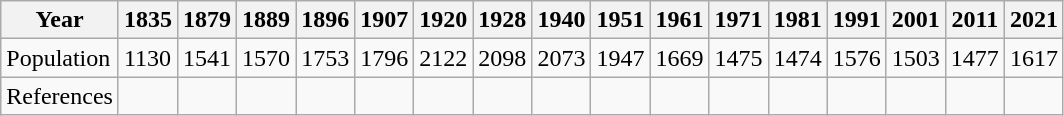<table class="wikitable">
<tr>
<th>Year</th>
<th>1835</th>
<th>1879</th>
<th>1889</th>
<th>1896</th>
<th>1907</th>
<th>1920</th>
<th>1928</th>
<th>1940</th>
<th>1951</th>
<th>1961</th>
<th>1971</th>
<th>1981</th>
<th>1991</th>
<th>2001</th>
<th>2011</th>
<th>2021</th>
</tr>
<tr>
<td>Population</td>
<td>1130</td>
<td>1541</td>
<td>1570</td>
<td>1753</td>
<td>1796</td>
<td>2122</td>
<td>2098</td>
<td>2073</td>
<td>1947</td>
<td>1669</td>
<td>1475</td>
<td>1474</td>
<td>1576</td>
<td>1503</td>
<td>1477</td>
<td>1617</td>
</tr>
<tr>
<td>References</td>
<td></td>
<td></td>
<td></td>
<td></td>
<td></td>
<td></td>
<td></td>
<td></td>
<td></td>
<td></td>
<td></td>
<td></td>
<td></td>
<td></td>
<td></td>
<td></td>
</tr>
</table>
